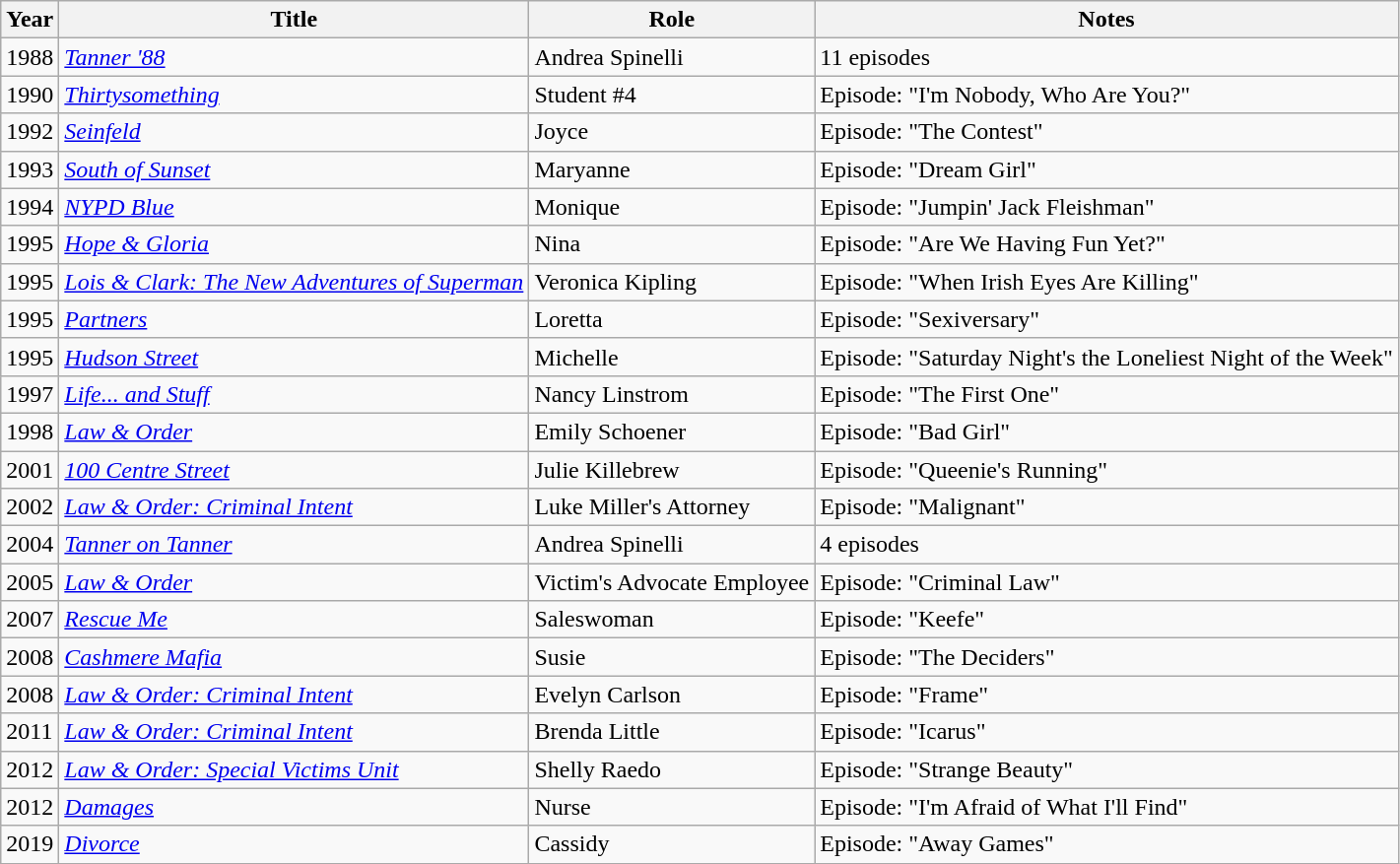<table class="wikitable sortable">
<tr>
<th>Year</th>
<th>Title</th>
<th>Role</th>
<th>Notes</th>
</tr>
<tr>
<td>1988</td>
<td><em><a href='#'>Tanner '88</a></em></td>
<td>Andrea Spinelli</td>
<td>11 episodes</td>
</tr>
<tr>
<td>1990</td>
<td><em><a href='#'>Thirtysomething</a></em></td>
<td>Student #4</td>
<td>Episode: "I'm Nobody, Who Are You?"</td>
</tr>
<tr>
<td>1992</td>
<td><em><a href='#'>Seinfeld</a></em></td>
<td>Joyce</td>
<td>Episode: "The Contest"</td>
</tr>
<tr>
<td>1993</td>
<td><em><a href='#'>South of Sunset</a></em></td>
<td>Maryanne</td>
<td>Episode: "Dream Girl"</td>
</tr>
<tr>
<td>1994</td>
<td><em><a href='#'>NYPD Blue</a></em></td>
<td>Monique</td>
<td>Episode: "Jumpin' Jack Fleishman"</td>
</tr>
<tr>
<td>1995</td>
<td><em><a href='#'>Hope & Gloria</a></em></td>
<td>Nina</td>
<td>Episode: "Are We Having Fun Yet?"</td>
</tr>
<tr>
<td>1995</td>
<td><em><a href='#'>Lois & Clark: The New Adventures of Superman</a></em></td>
<td>Veronica Kipling</td>
<td>Episode: "When Irish Eyes Are Killing"</td>
</tr>
<tr>
<td>1995</td>
<td><em><a href='#'>Partners</a></em></td>
<td>Loretta</td>
<td>Episode: "Sexiversary"</td>
</tr>
<tr>
<td>1995</td>
<td><em><a href='#'>Hudson Street</a></em></td>
<td>Michelle</td>
<td>Episode: "Saturday Night's the Loneliest Night of the Week"</td>
</tr>
<tr>
<td>1997</td>
<td><em><a href='#'>Life... and Stuff</a></em></td>
<td>Nancy Linstrom</td>
<td>Episode: "The First One"</td>
</tr>
<tr>
<td>1998</td>
<td><em><a href='#'>Law & Order</a></em></td>
<td>Emily Schoener</td>
<td>Episode: "Bad Girl"</td>
</tr>
<tr>
<td>2001</td>
<td><em><a href='#'>100 Centre Street</a></em></td>
<td>Julie Killebrew</td>
<td>Episode: "Queenie's Running"</td>
</tr>
<tr>
<td>2002</td>
<td><em><a href='#'>Law & Order: Criminal Intent</a></em></td>
<td>Luke Miller's Attorney</td>
<td>Episode: "Malignant"</td>
</tr>
<tr>
<td>2004</td>
<td><em><a href='#'>Tanner on Tanner</a></em></td>
<td>Andrea Spinelli</td>
<td>4 episodes</td>
</tr>
<tr>
<td>2005</td>
<td><em><a href='#'>Law & Order</a></em></td>
<td>Victim's Advocate Employee</td>
<td>Episode: "Criminal Law"</td>
</tr>
<tr>
<td>2007</td>
<td><em><a href='#'>Rescue Me</a></em></td>
<td>Saleswoman</td>
<td>Episode: "Keefe"</td>
</tr>
<tr>
<td>2008</td>
<td><em><a href='#'>Cashmere Mafia</a></em></td>
<td>Susie</td>
<td>Episode: "The Deciders"</td>
</tr>
<tr>
<td>2008</td>
<td><em><a href='#'>Law & Order: Criminal Intent</a></em></td>
<td>Evelyn Carlson</td>
<td>Episode: "Frame"</td>
</tr>
<tr>
<td>2011</td>
<td><em><a href='#'>Law & Order: Criminal Intent</a></em></td>
<td>Brenda Little</td>
<td>Episode: "Icarus"</td>
</tr>
<tr>
<td>2012</td>
<td><em><a href='#'>Law & Order: Special Victims Unit</a></em></td>
<td>Shelly Raedo</td>
<td>Episode: "Strange Beauty"</td>
</tr>
<tr>
<td>2012</td>
<td><em><a href='#'>Damages</a></em></td>
<td>Nurse</td>
<td>Episode: "I'm Afraid of What I'll Find"</td>
</tr>
<tr>
<td>2019</td>
<td><em><a href='#'>Divorce</a></em></td>
<td>Cassidy</td>
<td>Episode: "Away Games"</td>
</tr>
</table>
